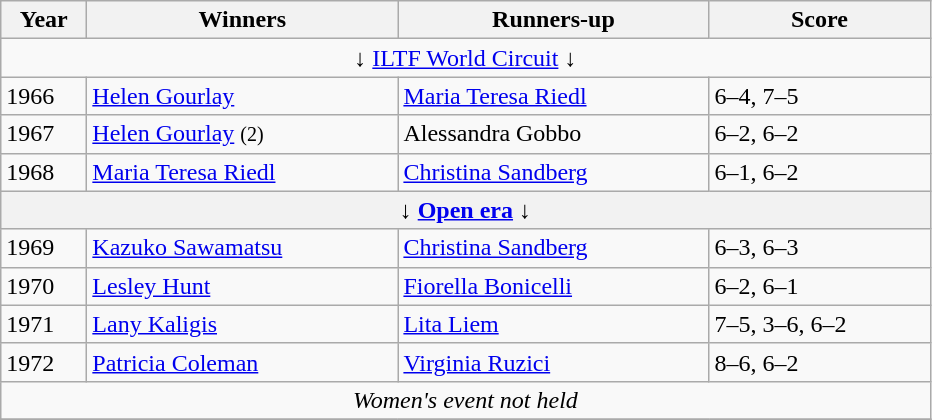<table class="wikitable">
<tr>
<th style="width:50px">Year</th>
<th style="width:200px">Winners</th>
<th style="width:200px">Runners-up</th>
<th style="width:140px" class="unsortable">Score</th>
</tr>
<tr>
<td colspan=4 align=center>↓ <a href='#'>ILTF World Circuit</a> ↓</td>
</tr>
<tr>
<td>1966</td>
<td> <a href='#'>Helen Gourlay</a></td>
<td> <a href='#'>Maria Teresa Riedl</a></td>
<td>6–4, 7–5</td>
</tr>
<tr>
<td>1967</td>
<td> <a href='#'>Helen Gourlay</a> <small>(2)</small></td>
<td> Alessandra Gobbo</td>
<td>6–2, 6–2</td>
</tr>
<tr>
<td>1968</td>
<td> <a href='#'>Maria Teresa Riedl</a></td>
<td> <a href='#'>Christina Sandberg</a></td>
<td>6–1, 6–2</td>
</tr>
<tr>
<th colspan=4 align=center>↓ <a href='#'>Open era</a> ↓</th>
</tr>
<tr>
<td>1969</td>
<td>	<a href='#'>Kazuko Sawamatsu</a></td>
<td> <a href='#'>Christina Sandberg</a></td>
<td>6–3, 6–3</td>
</tr>
<tr>
<td>1970</td>
<td> <a href='#'>Lesley Hunt</a></td>
<td> <a href='#'>Fiorella Bonicelli</a></td>
<td>6–2, 6–1</td>
</tr>
<tr>
<td>1971</td>
<td> <a href='#'>Lany Kaligis</a></td>
<td> <a href='#'>Lita Liem</a></td>
<td>7–5, 3–6, 6–2</td>
</tr>
<tr>
<td>1972</td>
<td> <a href='#'>Patricia Coleman</a></td>
<td> <a href='#'>Virginia Ruzici</a></td>
<td>8–6, 6–2</td>
</tr>
<tr>
<td colspan=4 align=center><em>Women's event not held</em></td>
</tr>
<tr>
</tr>
</table>
